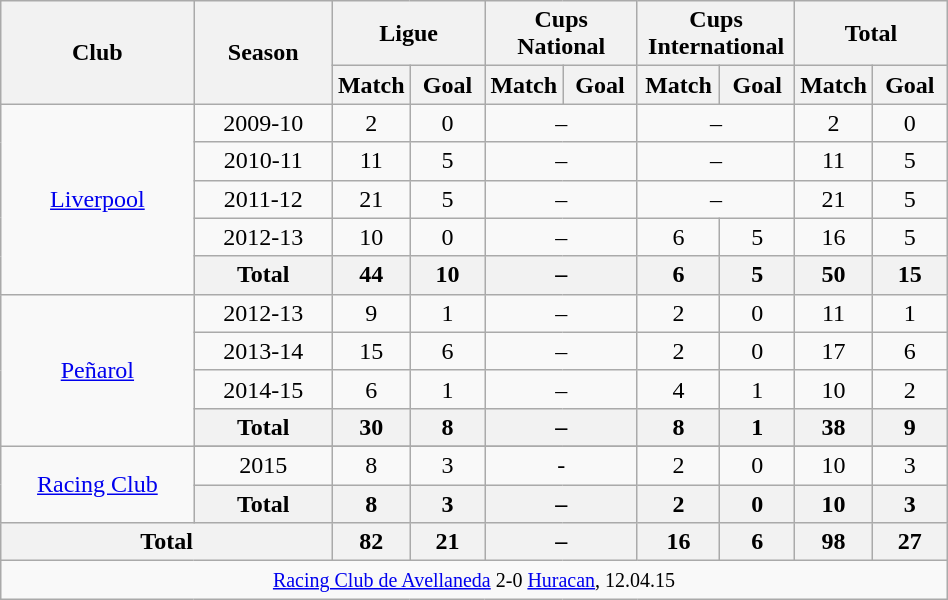<table class="wikitable" style="margin:1em auto; width:50%; text-align: center;">
<tr>
<th rowspan=2 width=21%>Club</th>
<th rowspan=2 width=15%>Season</th>
<th colspan=2>Ligue</th>
<th colspan=2>Cups<br>National</th>
<th colspan=2>Cups<br>International</th>
<th colspan=2>Total</th>
</tr>
<tr>
<th width=8%>Match</th>
<th width=8%>Goal</th>
<th width=8%>Match</th>
<th width=8%>Goal</th>
<th width=8%>Match</th>
<th width=8%>Goal</th>
<th width=8%>Match</th>
<th width=8%>Goal</th>
</tr>
<tr>
<td rowspan=5 valign=center><a href='#'>Liverpool</a><br><small></small></td>
<td>2009-10</td>
<td>2</td>
<td>0</td>
<td colspan=2>–</td>
<td colspan=2>–</td>
<td>2</td>
<td>0</td>
</tr>
<tr>
<td>2010-11</td>
<td>11</td>
<td>5</td>
<td colspan=2>–</td>
<td colspan=2>–</td>
<td>11</td>
<td>5</td>
</tr>
<tr>
<td>2011-12</td>
<td>21</td>
<td>5</td>
<td colspan=2>–</td>
<td colspan=2>–</td>
<td>21</td>
<td>5</td>
</tr>
<tr>
<td>2012-13</td>
<td>10</td>
<td>0</td>
<td colspan=2>–</td>
<td>6</td>
<td>5</td>
<td>16</td>
<td>5</td>
</tr>
<tr>
<th>Total</th>
<th>44</th>
<th>10</th>
<th colspan=2>–</th>
<th>6</th>
<th>5</th>
<th>50</th>
<th>15</th>
</tr>
<tr>
<td rowspan=4 valign=center><a href='#'>Peñarol</a><br><small></small></td>
<td>2012-13</td>
<td>9</td>
<td>1</td>
<td colspan=2>–</td>
<td>2</td>
<td>0</td>
<td>11</td>
<td>1</td>
</tr>
<tr>
<td>2013-14</td>
<td>15</td>
<td>6</td>
<td colspan=2>–</td>
<td>2</td>
<td>0</td>
<td>17</td>
<td>6</td>
</tr>
<tr>
<td>2014-15</td>
<td>6</td>
<td>1</td>
<td colspan=2>–</td>
<td>4</td>
<td>1</td>
<td>10</td>
<td>2</td>
</tr>
<tr>
<th>Total</th>
<th>30</th>
<th>8</th>
<th colspan=2>–</th>
<th>8</th>
<th>1</th>
<th>38</th>
<th>9</th>
</tr>
<tr>
<td rowspan=3 valign=center><a href='#'>Racing Club</a><br><small></small></td>
</tr>
<tr>
<td>2015</td>
<td>8</td>
<td>3</td>
<td colspan=2>-</td>
<td 0>2</td>
<td>0</td>
<td>10</td>
<td>3</td>
</tr>
<tr>
<th>Total</th>
<th>8</th>
<th>3</th>
<th colspan=2>–</th>
<th>2</th>
<th>0</th>
<th>10</th>
<th>3</th>
</tr>
<tr>
<th colspan=2>Total</th>
<th>82</th>
<th>21</th>
<th colspan=2>–</th>
<th>16</th>
<th>6</th>
<th>98</th>
<th>27</th>
</tr>
<tr align=center>
<td colspan=10><small><a href='#'>Racing Club de Avellaneda</a> 2-0 <a href='#'>Huracan</a>, 12.04.15</small></td>
</tr>
</table>
